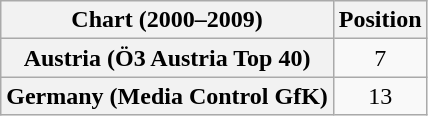<table class="wikitable plainrowheaders" style="text-align:center">
<tr>
<th>Chart (2000–2009)</th>
<th>Position</th>
</tr>
<tr>
<th scope="row">Austria (Ö3 Austria Top 40)</th>
<td style="text-align:center;">7</td>
</tr>
<tr>
<th scope="row">Germany (Media Control GfK)</th>
<td>13</td>
</tr>
</table>
